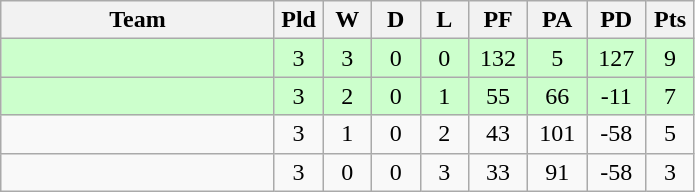<table class="wikitable" style="text-align:center;">
<tr>
<th width=175>Team</th>
<th width=25 abbr="Played">Pld</th>
<th width=25 abbr="Won">W</th>
<th width=25 abbr="Drawn">D</th>
<th width=25 abbr="Lost">L</th>
<th width=32 abbr="Points for">PF</th>
<th width=32 abbr="Points against">PA</th>
<th width=32 abbr="Points difference">PD</th>
<th width=25 abbr="Points">Pts</th>
</tr>
<tr bgcolor="#ccffcc">
<td align=left></td>
<td>3</td>
<td>3</td>
<td>0</td>
<td>0</td>
<td>132</td>
<td>5</td>
<td>127</td>
<td>9</td>
</tr>
<tr bgcolor="#ccffcc">
<td align=left></td>
<td>3</td>
<td>2</td>
<td>0</td>
<td>1</td>
<td>55</td>
<td>66</td>
<td>-11</td>
<td>7</td>
</tr>
<tr>
<td align=left></td>
<td>3</td>
<td>1</td>
<td>0</td>
<td>2</td>
<td>43</td>
<td>101</td>
<td>-58</td>
<td>5</td>
</tr>
<tr>
<td align=left></td>
<td>3</td>
<td>0</td>
<td>0</td>
<td>3</td>
<td>33</td>
<td>91</td>
<td>-58</td>
<td>3</td>
</tr>
</table>
